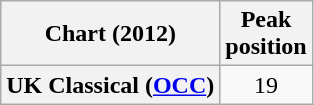<table class="wikitable sortable plainrowheaders" style="text-align:center">
<tr>
<th scope="col">Chart (2012)</th>
<th scope="col">Peak<br>position</th>
</tr>
<tr>
<th scope="row">UK Classical (<a href='#'>OCC</a>)</th>
<td>19</td>
</tr>
</table>
